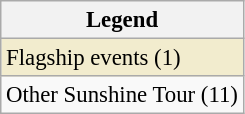<table class="wikitable" style="font-size:95%;">
<tr>
<th>Legend</th>
</tr>
<tr style="background:#f2ecce;">
<td>Flagship events (1)</td>
</tr>
<tr>
<td>Other Sunshine Tour (11)</td>
</tr>
</table>
